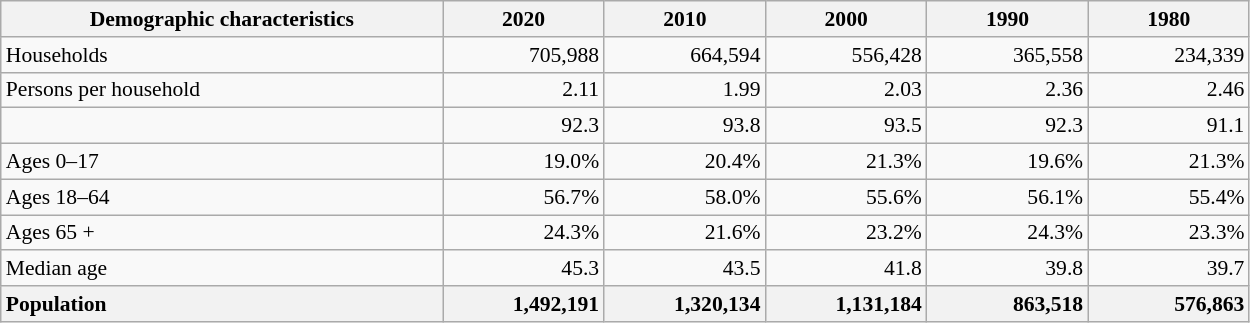<table class="wikitable" style="font-size: 90%; text-align: right;">
<tr>
<th style="width: 20em;">Demographic characteristics</th>
<th style="width: 7em;">2020</th>
<th style="width: 7em;">2010</th>
<th style="width: 7em;">2000</th>
<th style="width: 7em;">1990</th>
<th style="width: 7em;">1980</th>
</tr>
<tr>
<td style="text-align:left">Households</td>
<td>705,988</td>
<td>664,594</td>
<td>556,428</td>
<td>365,558</td>
<td>234,339</td>
</tr>
<tr>
<td style="text-align:left">Persons per household</td>
<td>2.11</td>
<td>1.99</td>
<td>2.03</td>
<td>2.36</td>
<td>2.46</td>
</tr>
<tr>
<td style="text-align:left"></td>
<td>92.3</td>
<td>93.8</td>
<td>93.5</td>
<td>92.3</td>
<td>91.1</td>
</tr>
<tr>
<td style="text-align:left">Ages 0–17</td>
<td>19.0%</td>
<td>20.4%</td>
<td>21.3%</td>
<td>19.6%</td>
<td>21.3%</td>
</tr>
<tr>
<td style="text-align:left">Ages 18–64</td>
<td>56.7%</td>
<td>58.0%</td>
<td>55.6%</td>
<td>56.1%</td>
<td>55.4%</td>
</tr>
<tr>
<td style="text-align:left">Ages 65 +</td>
<td>24.3%</td>
<td>21.6%</td>
<td>23.2%</td>
<td>24.3%</td>
<td>23.3%</td>
</tr>
<tr>
<td style="text-align:left">Median age</td>
<td>45.3</td>
<td>43.5</td>
<td>41.8</td>
<td>39.8</td>
<td>39.7</td>
</tr>
<tr>
<th style="text-align:left">Population</th>
<th style="text-align:right">1,492,191</th>
<th style="text-align:right">1,320,134</th>
<th style="text-align:right">1,131,184</th>
<th style="text-align:right">863,518</th>
<th style="text-align:right">576,863</th>
</tr>
</table>
